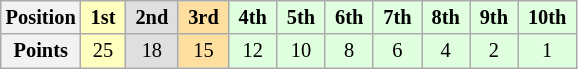<table class="wikitable sortable" style="font-size:85%; text-align:center">
<tr>
<th>Position</th>
<td style="background:#ffffbf"> <strong>1st</strong> </td>
<td style="background:#dfdfdf"> <strong>2nd</strong> </td>
<td style="background:#ffdf9f"> <strong>3rd</strong> </td>
<td style="background:#dfffdf"> <strong>4th</strong> </td>
<td style="background:#dfffdf"> <strong>5th</strong> </td>
<td style="background:#dfffdf"> <strong>6th</strong> </td>
<td style="background:#dfffdf"> <strong>7th</strong> </td>
<td style="background:#dfffdf"> <strong>8th</strong> </td>
<td style="background:#dfffdf"> <strong>9th</strong> </td>
<td style="background:#dfffdf"> <strong>10th</strong> </td>
</tr>
<tr>
<th>Points</th>
<td style="background:#ffffbf">25</td>
<td style="background:#dfdfdf">18</td>
<td style="background:#ffdf9f">15</td>
<td style="background:#dfffdf">12</td>
<td style="background:#dfffdf">10</td>
<td style="background:#dfffdf">8</td>
<td style="background:#dfffdf">6</td>
<td style="background:#dfffdf">4</td>
<td style="background:#dfffdf">2</td>
<td style="background:#dfffdf">1</td>
</tr>
</table>
